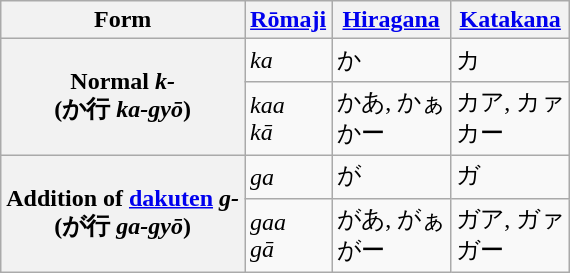<table class="wikitable">
<tr>
<th>Form</th>
<th><a href='#'>Rōmaji</a></th>
<th><a href='#'>Hiragana</a></th>
<th><a href='#'>Katakana</a></th>
</tr>
<tr>
<th rowspan="2">Normal <em>k-</em><br>(か行 <em>ka-gyō</em>)</th>
<td><em>ka</em></td>
<td>か</td>
<td>カ</td>
</tr>
<tr>
<td><em>kaa</em><br><em>kā</em></td>
<td>かあ, かぁ<br>かー</td>
<td>カア, カァ<br>カー</td>
</tr>
<tr>
<th rowspan="2">Addition of <a href='#'>dakuten</a> <em>g-</em><br>(が行 <em>ga-gyō</em>)</th>
<td><em>ga</em></td>
<td>が</td>
<td>ガ</td>
</tr>
<tr>
<td><em>gaa</em><br><em>gā</em></td>
<td>があ, がぁ<br>がー</td>
<td>ガア, ガァ<br>ガー</td>
</tr>
</table>
